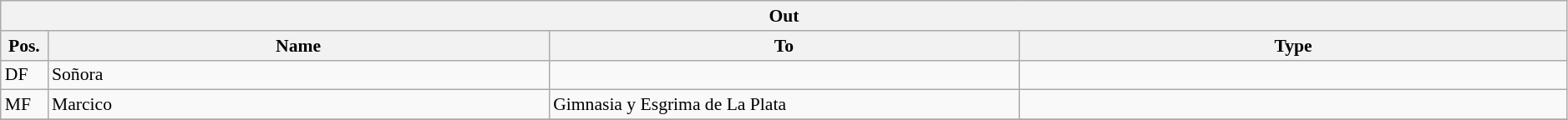<table class="wikitable" style="font-size:90%;width:99%;">
<tr>
<th colspan="4">Out</th>
</tr>
<tr>
<th width=3%>Pos.</th>
<th width=32%>Name</th>
<th width=30%>To</th>
<th width=35%>Type</th>
</tr>
<tr>
<td>DF</td>
<td>Soñora</td>
<td></td>
<td></td>
</tr>
<tr>
<td>MF</td>
<td>Marcico</td>
<td>Gimnasia y Esgrima de La Plata</td>
<td></td>
</tr>
<tr>
</tr>
</table>
